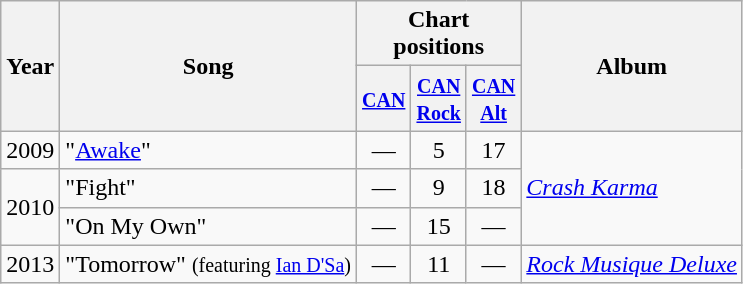<table class="wikitable">
<tr>
<th rowspan="2">Year</th>
<th rowspan="2">Song</th>
<th colspan="3">Chart<br>positions </th>
<th rowspan="2">Album</th>
</tr>
<tr>
<th width="24"><small><a href='#'>CAN</a></small></th>
<th width="24"><small><a href='#'>CAN<br>Rock</a></small></th>
<th width="24"><small><a href='#'>CAN<br>Alt</a></small></th>
</tr>
<tr>
<td align="center" rowspan="1">2009</td>
<td>"<a href='#'>Awake</a>"</td>
<td align="center">—</td>
<td align="center">5</td>
<td align="center">17</td>
<td rowspan="3"><em><a href='#'>Crash Karma</a></em></td>
</tr>
<tr>
<td align="center" rowspan="2">2010</td>
<td>"Fight"</td>
<td align="center">—</td>
<td align="center">9</td>
<td align="center">18</td>
</tr>
<tr>
<td>"On My Own"</td>
<td align="center">—</td>
<td align="center">15</td>
<td align="center">—</td>
</tr>
<tr>
<td align="center" rowspan="1">2013</td>
<td>"Tomorrow" <small>(featuring <a href='#'>Ian D'Sa</a>)</small></td>
<td align="center">—</td>
<td align="center">11</td>
<td align="center">—</td>
<td rowspan="1"><em><a href='#'>Rock Musique Deluxe</a></em></td>
</tr>
</table>
